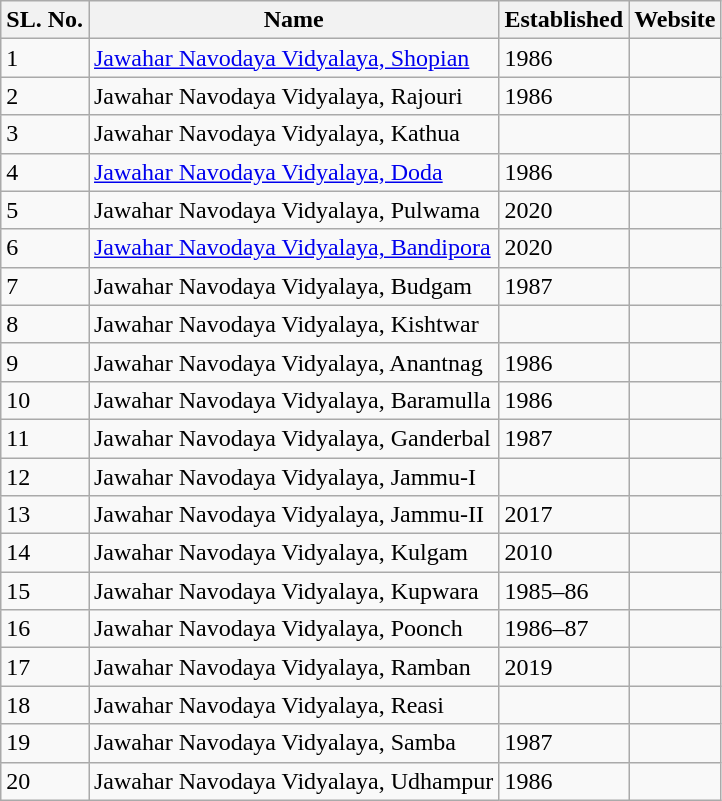<table class="wikitable sortable mw-collapsible">
<tr>
<th>SL. No.</th>
<th>Name</th>
<th>Established</th>
<th>Website</th>
</tr>
<tr>
<td>1</td>
<td><a href='#'>Jawahar Navodaya Vidyalaya, Shopian</a></td>
<td>1986</td>
<td></td>
</tr>
<tr>
<td>2</td>
<td>Jawahar Navodaya Vidyalaya, Rajouri</td>
<td>1986</td>
<td></td>
</tr>
<tr>
<td>3</td>
<td>Jawahar Navodaya Vidyalaya, Kathua</td>
<td></td>
<td></td>
</tr>
<tr>
<td>4</td>
<td><a href='#'>Jawahar Navodaya Vidyalaya, Doda</a></td>
<td>1986</td>
<td></td>
</tr>
<tr>
<td>5</td>
<td>Jawahar Navodaya Vidyalaya, Pulwama</td>
<td>2020</td>
<td></td>
</tr>
<tr>
<td>6</td>
<td><a href='#'>Jawahar Navodaya Vidyalaya, Bandipora</a></td>
<td>2020</td>
<td></td>
</tr>
<tr>
<td>7</td>
<td>Jawahar Navodaya Vidyalaya, Budgam</td>
<td>1987</td>
<td></td>
</tr>
<tr>
<td>8</td>
<td>Jawahar Navodaya Vidyalaya, Kishtwar</td>
<td></td>
<td></td>
</tr>
<tr>
<td>9</td>
<td>Jawahar Navodaya Vidyalaya, Anantnag</td>
<td>1986</td>
<td></td>
</tr>
<tr>
<td>10</td>
<td>Jawahar Navodaya Vidyalaya, Baramulla</td>
<td>1986</td>
<td></td>
</tr>
<tr>
<td>11</td>
<td>Jawahar Navodaya Vidyalaya, Ganderbal</td>
<td>1987</td>
<td></td>
</tr>
<tr>
<td>12</td>
<td>Jawahar Navodaya Vidyalaya, Jammu-I</td>
<td></td>
<td></td>
</tr>
<tr>
<td>13</td>
<td>Jawahar Navodaya Vidyalaya, Jammu-II</td>
<td>2017</td>
<td></td>
</tr>
<tr>
<td>14</td>
<td>Jawahar Navodaya Vidyalaya, Kulgam</td>
<td>2010</td>
<td></td>
</tr>
<tr>
<td>15</td>
<td>Jawahar Navodaya Vidyalaya, Kupwara</td>
<td>1985–86</td>
<td></td>
</tr>
<tr>
<td>16</td>
<td>Jawahar Navodaya Vidyalaya, Poonch</td>
<td>1986–87</td>
<td></td>
</tr>
<tr>
<td>17</td>
<td>Jawahar Navodaya Vidyalaya, Ramban</td>
<td>2019</td>
<td></td>
</tr>
<tr>
<td>18</td>
<td>Jawahar Navodaya Vidyalaya, Reasi</td>
<td></td>
<td></td>
</tr>
<tr>
<td>19</td>
<td>Jawahar Navodaya Vidyalaya, Samba</td>
<td>1987</td>
<td></td>
</tr>
<tr>
<td>20</td>
<td>Jawahar Navodaya Vidyalaya, Udhampur</td>
<td>1986</td>
<td></td>
</tr>
</table>
